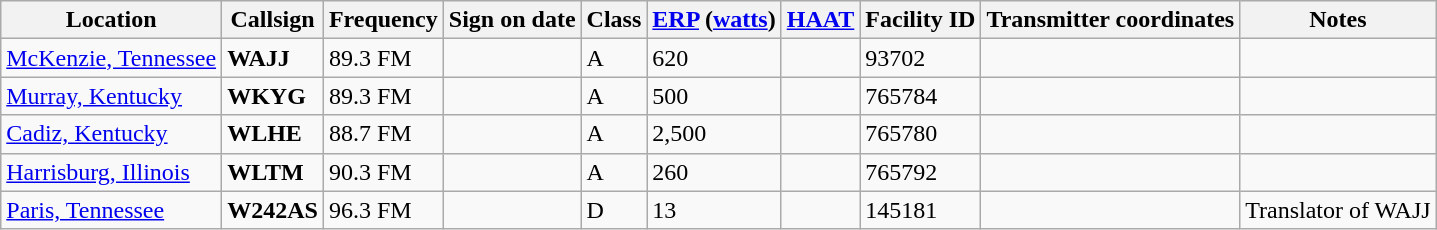<table class="wikitable sortable">
<tr>
<th>Location</th>
<th>Callsign</th>
<th>Frequency</th>
<th>Sign on date</th>
<th>Class</th>
<th><a href='#'>ERP</a> (<a href='#'>watts</a>)</th>
<th><a href='#'>HAAT</a></th>
<th>Facility ID</th>
<th>Transmitter coordinates</th>
<th>Notes</th>
</tr>
<tr>
<td><a href='#'>McKenzie, Tennessee</a></td>
<td><strong>WAJJ</strong></td>
<td>89.3 FM</td>
<td></td>
<td>A</td>
<td>620</td>
<td></td>
<td>93702</td>
<td></td>
<td></td>
</tr>
<tr>
<td><a href='#'>Murray, Kentucky</a></td>
<td><strong>WKYG</strong></td>
<td>89.3 FM</td>
<td></td>
<td>A</td>
<td>500</td>
<td></td>
<td>765784</td>
<td></td>
<td></td>
</tr>
<tr>
<td><a href='#'>Cadiz, Kentucky</a></td>
<td><strong>WLHE</strong></td>
<td>88.7 FM</td>
<td></td>
<td>A</td>
<td>2,500</td>
<td></td>
<td>765780</td>
<td></td>
<td></td>
</tr>
<tr>
<td><a href='#'>Harrisburg, Illinois</a></td>
<td><strong>WLTM</strong></td>
<td>90.3 FM</td>
<td></td>
<td>A</td>
<td>260</td>
<td></td>
<td>765792</td>
<td></td>
<td></td>
</tr>
<tr>
<td><a href='#'>Paris, Tennessee</a></td>
<td><strong>W242AS</strong></td>
<td>96.3 FM</td>
<td></td>
<td>D</td>
<td>13</td>
<td></td>
<td>145181</td>
<td></td>
<td>Translator of WAJJ</td>
</tr>
</table>
